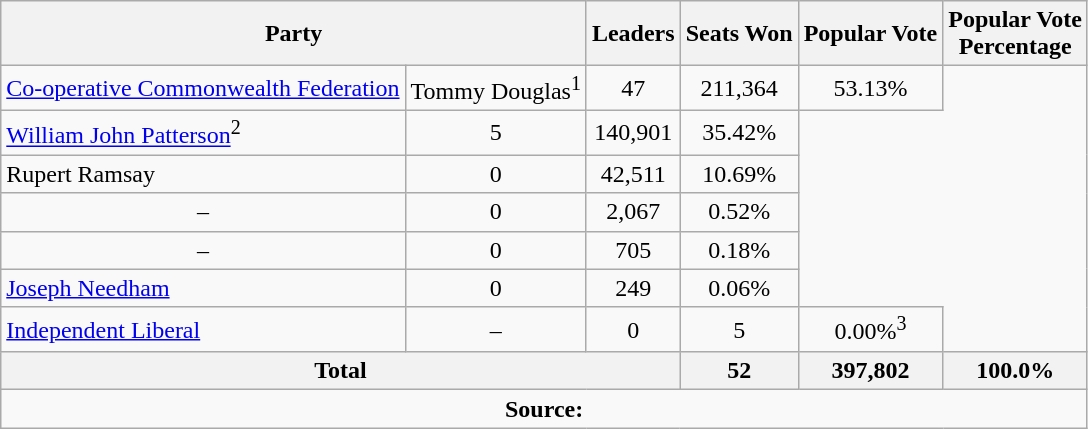<table class="wikitable">
<tr>
<th colspan="2">Party</th>
<th>Leaders</th>
<th>Seats Won</th>
<th>Popular Vote</th>
<th>Popular Vote<br>Percentage</th>
</tr>
<tr>
<td><a href='#'>Co-operative Commonwealth Federation</a></td>
<td>Tommy Douglas<sup>1</sup></td>
<td align=center>47</td>
<td align=center>211,364</td>
<td align=center>53.13%</td>
</tr>
<tr>
<td><a href='#'>William John Patterson</a><sup>2</sup></td>
<td align=center>5</td>
<td align=center>140,901</td>
<td align=center>35.42%</td>
</tr>
<tr>
<td>Rupert Ramsay</td>
<td align=center>0</td>
<td align=center>42,511</td>
<td align=center>10.69%</td>
</tr>
<tr>
<td align=center>–</td>
<td align=center>0</td>
<td align=center>2,067</td>
<td align=center>0.52%</td>
</tr>
<tr>
<td align=center>–</td>
<td align=center>0</td>
<td align=center>705</td>
<td align=center>0.18%</td>
</tr>
<tr>
<td><a href='#'>Joseph Needham</a></td>
<td align=center>0</td>
<td align=center>249</td>
<td align=center>0.06%</td>
</tr>
<tr>
<td><a href='#'>Independent Liberal</a></td>
<td align=center>–</td>
<td align=center>0</td>
<td align=center>5</td>
<td align=center>0.00%<sup>3</sup></td>
</tr>
<tr>
<th colspan=3>Total</th>
<th>52</th>
<th>397,802</th>
<th>100.0%</th>
</tr>
<tr>
<td align="center" colspan=6><strong>Source:</strong> </td>
</tr>
</table>
